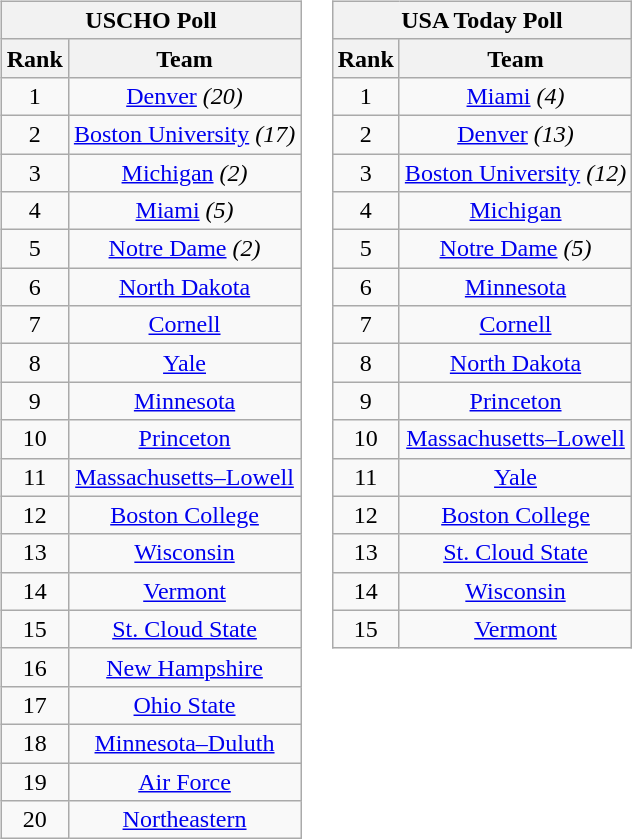<table>
<tr style="vertical-align:top;">
<td><br><table class="wikitable" style="text-align:center;">
<tr>
<th colspan=2><strong>USCHO Poll</strong></th>
</tr>
<tr>
<th>Rank</th>
<th>Team</th>
</tr>
<tr>
<td>1</td>
<td><a href='#'>Denver</a> <em>(20)</em></td>
</tr>
<tr>
<td>2</td>
<td><a href='#'>Boston University</a> <em>(17)</em></td>
</tr>
<tr>
<td>3</td>
<td><a href='#'>Michigan</a> <em>(2)</em></td>
</tr>
<tr>
<td>4</td>
<td><a href='#'>Miami</a> <em>(5)</em></td>
</tr>
<tr>
<td>5</td>
<td><a href='#'>Notre Dame</a> <em>(2)</em></td>
</tr>
<tr>
<td>6</td>
<td><a href='#'>North Dakota</a></td>
</tr>
<tr>
<td>7</td>
<td><a href='#'>Cornell</a></td>
</tr>
<tr>
<td>8</td>
<td><a href='#'>Yale</a></td>
</tr>
<tr>
<td>9</td>
<td><a href='#'>Minnesota</a></td>
</tr>
<tr>
<td>10</td>
<td><a href='#'>Princeton</a></td>
</tr>
<tr>
<td>11</td>
<td><a href='#'>Massachusetts–Lowell</a></td>
</tr>
<tr>
<td>12</td>
<td><a href='#'>Boston College</a></td>
</tr>
<tr>
<td>13</td>
<td><a href='#'>Wisconsin</a></td>
</tr>
<tr>
<td>14</td>
<td><a href='#'>Vermont</a></td>
</tr>
<tr>
<td>15</td>
<td><a href='#'>St. Cloud State</a></td>
</tr>
<tr>
<td>16</td>
<td><a href='#'>New Hampshire</a></td>
</tr>
<tr>
<td>17</td>
<td><a href='#'>Ohio State</a></td>
</tr>
<tr>
<td>18</td>
<td><a href='#'>Minnesota–Duluth</a></td>
</tr>
<tr>
<td>19</td>
<td><a href='#'>Air Force</a></td>
</tr>
<tr>
<td>20</td>
<td><a href='#'>Northeastern</a></td>
</tr>
</table>
</td>
<td><br><table class="wikitable" style="text-align:center;">
<tr>
<th colspan=2><strong>USA Today Poll</strong></th>
</tr>
<tr>
<th>Rank</th>
<th>Team</th>
</tr>
<tr>
<td>1</td>
<td><a href='#'>Miami</a> <em>(4)</em></td>
</tr>
<tr>
<td>2</td>
<td><a href='#'>Denver</a> <em>(13)</em></td>
</tr>
<tr>
<td>3</td>
<td><a href='#'>Boston University</a> <em>(12)</em></td>
</tr>
<tr>
<td>4</td>
<td><a href='#'>Michigan</a></td>
</tr>
<tr>
<td>5</td>
<td><a href='#'>Notre Dame</a> <em>(5)</em></td>
</tr>
<tr>
<td>6</td>
<td><a href='#'>Minnesota</a></td>
</tr>
<tr>
<td>7</td>
<td><a href='#'>Cornell</a></td>
</tr>
<tr>
<td>8</td>
<td><a href='#'>North Dakota</a></td>
</tr>
<tr>
<td>9</td>
<td><a href='#'>Princeton</a></td>
</tr>
<tr>
<td>10</td>
<td><a href='#'>Massachusetts–Lowell</a></td>
</tr>
<tr>
<td>11</td>
<td><a href='#'>Yale</a></td>
</tr>
<tr>
<td>12</td>
<td><a href='#'>Boston College</a></td>
</tr>
<tr>
<td>13</td>
<td><a href='#'>St. Cloud State</a></td>
</tr>
<tr>
<td>14</td>
<td><a href='#'>Wisconsin</a></td>
</tr>
<tr>
<td>15</td>
<td><a href='#'>Vermont</a></td>
</tr>
</table>
</td>
</tr>
</table>
